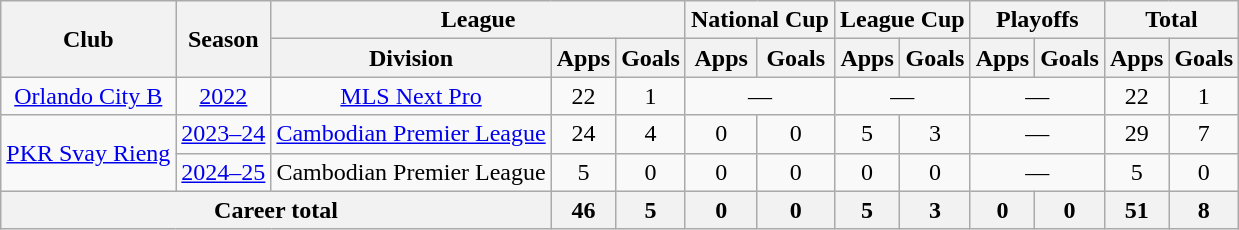<table class="wikitable" style="text-align:center;">
<tr>
<th rowspan="2">Club</th>
<th rowspan="2">Season</th>
<th colspan="3">League</th>
<th colspan="2">National Cup</th>
<th colspan="2">League Cup</th>
<th colspan="2">Playoffs</th>
<th colspan="2">Total</th>
</tr>
<tr>
<th>Division</th>
<th>Apps</th>
<th>Goals</th>
<th>Apps</th>
<th>Goals</th>
<th>Apps</th>
<th>Goals</th>
<th>Apps</th>
<th>Goals</th>
<th>Apps</th>
<th>Goals</th>
</tr>
<tr>
<td><a href='#'>Orlando City B</a></td>
<td><a href='#'>2022</a></td>
<td><a href='#'>MLS Next Pro</a></td>
<td>22</td>
<td>1</td>
<td colspan="2">—</td>
<td colspan="2">—</td>
<td colspan="2">—</td>
<td>22</td>
<td>1</td>
</tr>
<tr>
<td rowspan="2"><a href='#'>PKR Svay Rieng</a></td>
<td><a href='#'>2023–24</a></td>
<td><a href='#'>Cambodian Premier League</a></td>
<td>24</td>
<td>4</td>
<td>0</td>
<td>0</td>
<td>5</td>
<td>3</td>
<td colspan="2">—</td>
<td>29</td>
<td>7</td>
</tr>
<tr>
<td><a href='#'>2024–25</a></td>
<td>Cambodian Premier League</td>
<td>5</td>
<td>0</td>
<td>0</td>
<td>0</td>
<td>0</td>
<td>0</td>
<td colspan="2">—</td>
<td>5</td>
<td>0</td>
</tr>
<tr>
<th colspan="3">Career total</th>
<th>46</th>
<th>5</th>
<th>0</th>
<th>0</th>
<th>5</th>
<th>3</th>
<th>0</th>
<th>0</th>
<th>51</th>
<th>8</th>
</tr>
</table>
